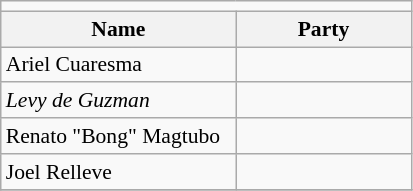<table class=wikitable style="font-size:90%">
<tr>
<td colspan="4" bgcolor=></td>
</tr>
<tr>
<th width=150px>Name</th>
<th colspan="2" width=110px>Party</th>
</tr>
<tr>
<td>Ariel Cuaresma</td>
<td></td>
</tr>
<tr>
<td><em>Levy de Guzman</em></td>
<td></td>
</tr>
<tr>
<td>Renato "Bong" Magtubo</td>
<td></td>
</tr>
<tr>
<td>Joel Relleve</td>
<td></td>
</tr>
<tr>
</tr>
</table>
